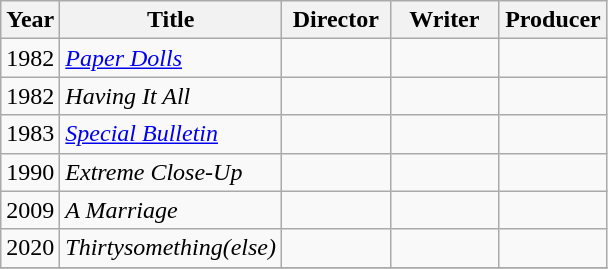<table class="wikitable">
<tr>
<th>Year</th>
<th>Title</th>
<th width="65">Director</th>
<th width="65">Writer</th>
<th width="65">Producer</th>
</tr>
<tr>
<td>1982</td>
<td><em><a href='#'>Paper Dolls</a></em></td>
<td></td>
<td></td>
<td></td>
</tr>
<tr>
<td>1982</td>
<td><em>Having It All</em></td>
<td></td>
<td></td>
<td></td>
</tr>
<tr>
<td>1983</td>
<td><em><a href='#'>Special Bulletin</a></em></td>
<td></td>
<td></td>
<td></td>
</tr>
<tr>
<td>1990</td>
<td><em>Extreme Close-Up</em></td>
<td></td>
<td></td>
<td></td>
</tr>
<tr>
<td>2009</td>
<td><em>A Marriage</em></td>
<td></td>
<td></td>
<td></td>
</tr>
<tr>
<td>2020</td>
<td><em>Thirtysomething(else)</em></td>
<td></td>
<td></td>
<td></td>
</tr>
<tr>
</tr>
</table>
